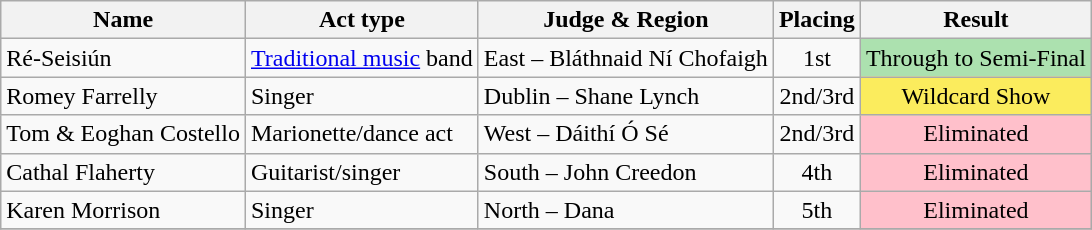<table class="wikitable">
<tr>
<th>Name</th>
<th>Act type</th>
<th>Judge & Region</th>
<th>Placing</th>
<th>Result</th>
</tr>
<tr>
<td>Ré-Seisiún</td>
<td><a href='#'>Traditional music</a> band</td>
<td>East – Bláthnaid Ní Chofaigh</td>
<td style="text-align:center;">1st</td>
<td style="background:#ACE1AF;" align="center">Through to Semi-Final</td>
</tr>
<tr>
<td>Romey Farrelly</td>
<td>Singer</td>
<td>Dublin – Shane Lynch</td>
<td style="text-align:center;">2nd/3rd</td>
<td style="background:#FBEC5D;" align="center">Wildcard Show</td>
</tr>
<tr>
<td>Tom & Eoghan Costello</td>
<td>Marionette/dance act</td>
<td>West – Dáithí Ó Sé</td>
<td style="text-align:center;">2nd/3rd</td>
<td style="background:pink" align="center">Eliminated</td>
</tr>
<tr>
<td>Cathal Flaherty</td>
<td>Guitarist/singer</td>
<td>South – John Creedon</td>
<td style="text-align:center;">4th</td>
<td style="background:pink" align="center">Eliminated</td>
</tr>
<tr>
<td>Karen Morrison</td>
<td>Singer</td>
<td>North – Dana</td>
<td style="text-align:center;">5th</td>
<td style="background:pink" align="center">Eliminated</td>
</tr>
<tr>
</tr>
</table>
